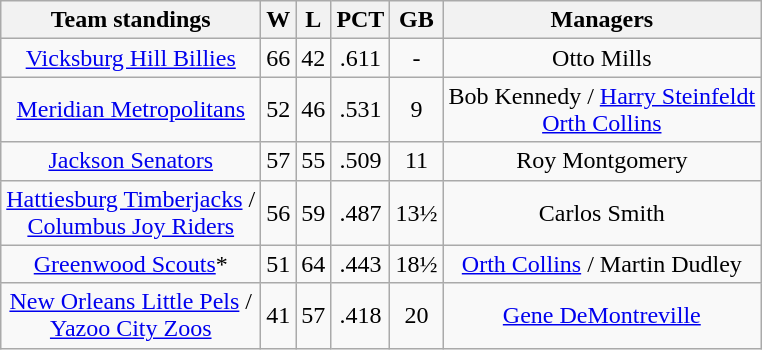<table class="wikitable" style="text-align:center">
<tr>
<th>Team standings</th>
<th>W</th>
<th>L</th>
<th>PCT</th>
<th>GB</th>
<th>Managers</th>
</tr>
<tr>
<td><a href='#'>Vicksburg Hill Billies</a></td>
<td>66</td>
<td>42</td>
<td>.611</td>
<td>-</td>
<td>Otto Mills</td>
</tr>
<tr>
<td><a href='#'>Meridian Metropolitans</a></td>
<td>52</td>
<td>46</td>
<td>.531</td>
<td>9</td>
<td>Bob Kennedy / <a href='#'>Harry Steinfeldt</a> <br> <a href='#'>Orth Collins</a></td>
</tr>
<tr>
<td><a href='#'>Jackson Senators</a></td>
<td>57</td>
<td>55</td>
<td>.509</td>
<td>11</td>
<td>Roy Montgomery</td>
</tr>
<tr>
<td><a href='#'>Hattiesburg Timberjacks</a> /<br> <a href='#'>Columbus Joy Riders</a></td>
<td>56</td>
<td>59</td>
<td>.487</td>
<td>13½</td>
<td>Carlos Smith</td>
</tr>
<tr>
<td><a href='#'>Greenwood Scouts</a>*</td>
<td>51</td>
<td>64</td>
<td>.443</td>
<td>18½</td>
<td><a href='#'>Orth Collins</a> / Martin Dudley</td>
</tr>
<tr>
<td><a href='#'>New Orleans Little Pels</a> /<br> <a href='#'>Yazoo City Zoos</a></td>
<td>41</td>
<td>57</td>
<td>.418</td>
<td>20</td>
<td><a href='#'>Gene DeMontreville</a></td>
</tr>
</table>
